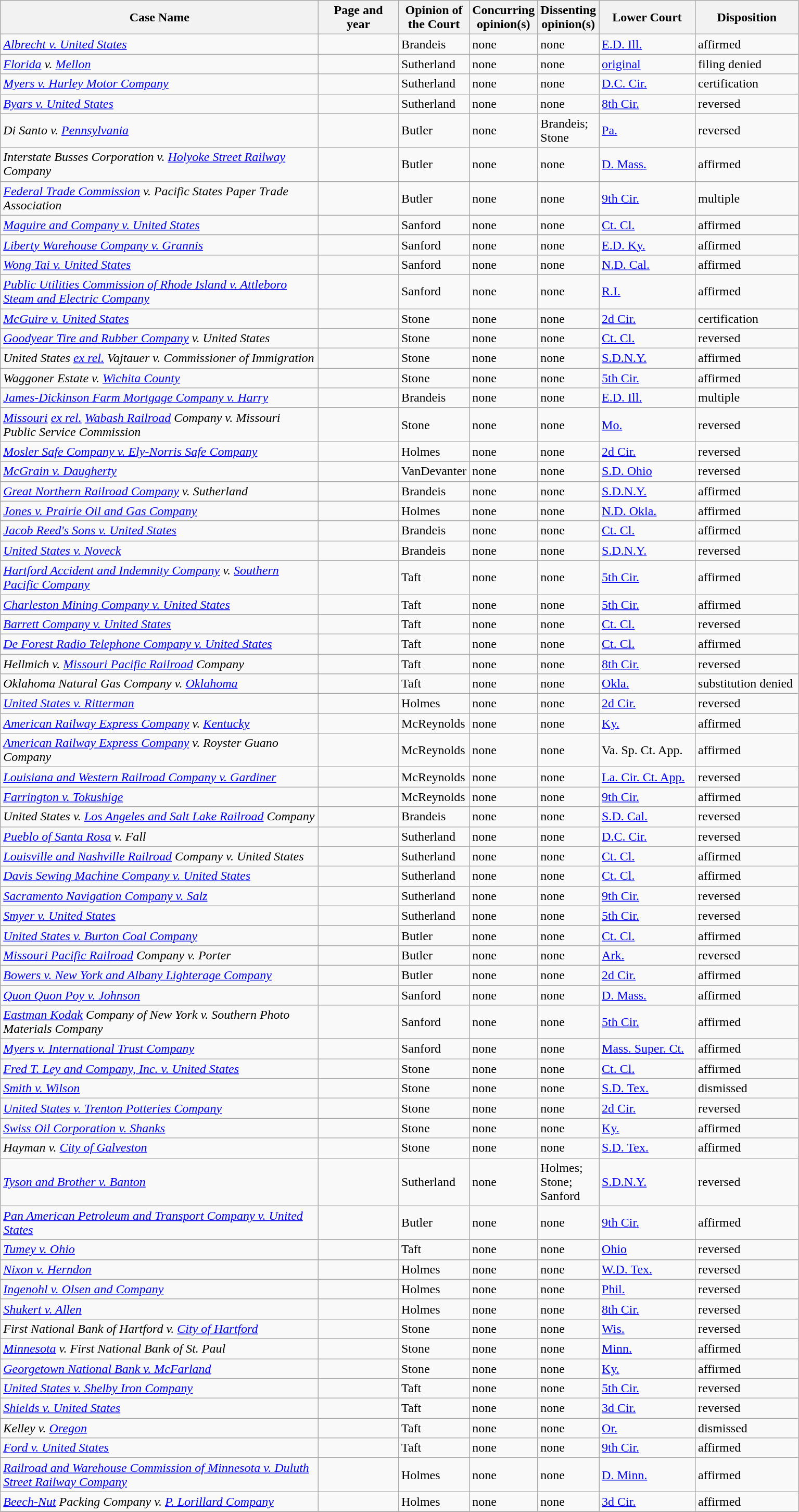<table class="wikitable sortable">
<tr>
<th scope="col" style="width: 400px;">Case Name</th>
<th scope="col" style="width: 95px;">Page and year</th>
<th scope="col" style="width: 10px;">Opinion of the Court</th>
<th scope="col" style="width: 10px;">Concurring opinion(s)</th>
<th scope="col" style="width: 10px;">Dissenting opinion(s)</th>
<th scope="col" style="width: 116px;">Lower Court</th>
<th scope="col" style="width: 125px;">Disposition</th>
</tr>
<tr>
<td><em><a href='#'>Albrecht v. United States</a></em></td>
<td align="right"></td>
<td>Brandeis</td>
<td>none</td>
<td>none</td>
<td><a href='#'>E.D. Ill.</a></td>
<td>affirmed</td>
</tr>
<tr>
<td><em><a href='#'>Florida</a> v. <a href='#'>Mellon</a></em></td>
<td align="right"></td>
<td>Sutherland</td>
<td>none</td>
<td>none</td>
<td><a href='#'>original</a></td>
<td>filing denied</td>
</tr>
<tr>
<td><em><a href='#'>Myers v. Hurley Motor Company</a></em></td>
<td align="right"></td>
<td>Sutherland</td>
<td>none</td>
<td>none</td>
<td><a href='#'>D.C. Cir.</a></td>
<td>certification</td>
</tr>
<tr>
<td><em><a href='#'>Byars v. United States</a></em></td>
<td align="right"></td>
<td>Sutherland</td>
<td>none</td>
<td>none</td>
<td><a href='#'>8th Cir.</a></td>
<td>reversed</td>
</tr>
<tr>
<td><em>Di Santo v. <a href='#'>Pennsylvania</a></em></td>
<td align="right"></td>
<td>Butler</td>
<td>none</td>
<td>Brandeis; Stone</td>
<td><a href='#'>Pa.</a></td>
<td>reversed</td>
</tr>
<tr>
<td><em>Interstate Busses Corporation v. <a href='#'>Holyoke Street Railway</a> Company</em></td>
<td align="right"></td>
<td>Butler</td>
<td>none</td>
<td>none</td>
<td><a href='#'>D. Mass.</a></td>
<td>affirmed</td>
</tr>
<tr>
<td><em><a href='#'>Federal Trade Commission</a> v. Pacific States Paper Trade Association</em></td>
<td align="right"></td>
<td>Butler</td>
<td>none</td>
<td>none</td>
<td><a href='#'>9th Cir.</a></td>
<td>multiple</td>
</tr>
<tr>
<td><em><a href='#'>Maguire and Company v. United States</a></em></td>
<td align="right"></td>
<td>Sanford</td>
<td>none</td>
<td>none</td>
<td><a href='#'>Ct. Cl.</a></td>
<td>affirmed</td>
</tr>
<tr>
<td><em><a href='#'>Liberty Warehouse Company v. Grannis</a></em></td>
<td align="right"></td>
<td>Sanford</td>
<td>none</td>
<td>none</td>
<td><a href='#'>E.D. Ky.</a></td>
<td>affirmed</td>
</tr>
<tr>
<td><em><a href='#'>Wong Tai v. United States</a></em></td>
<td align="right"></td>
<td>Sanford</td>
<td>none</td>
<td>none</td>
<td><a href='#'>N.D. Cal.</a></td>
<td>affirmed</td>
</tr>
<tr>
<td><em><a href='#'>Public Utilities Commission of Rhode Island v. Attleboro Steam and Electric Company</a></em></td>
<td align="right"></td>
<td>Sanford</td>
<td>none</td>
<td>none</td>
<td><a href='#'>R.I.</a></td>
<td>affirmed</td>
</tr>
<tr>
<td><em><a href='#'>McGuire v. United States</a></em></td>
<td align="right"></td>
<td>Stone</td>
<td>none</td>
<td>none</td>
<td><a href='#'>2d Cir.</a></td>
<td>certification</td>
</tr>
<tr>
<td><em><a href='#'>Goodyear Tire and Rubber Company</a> v. United States</em></td>
<td align="right"></td>
<td>Stone</td>
<td>none</td>
<td>none</td>
<td><a href='#'>Ct. Cl.</a></td>
<td>reversed</td>
</tr>
<tr>
<td><em>United States <a href='#'>ex rel.</a> Vajtauer v. Commissioner of Immigration</em></td>
<td align="right"></td>
<td>Stone</td>
<td>none</td>
<td>none</td>
<td><a href='#'>S.D.N.Y.</a></td>
<td>affirmed</td>
</tr>
<tr>
<td><em>Waggoner Estate v. <a href='#'>Wichita County</a></em></td>
<td align="right"></td>
<td>Stone</td>
<td>none</td>
<td>none</td>
<td><a href='#'>5th Cir.</a></td>
<td>affirmed</td>
</tr>
<tr>
<td><em><a href='#'>James-Dickinson Farm Mortgage Company v. Harry</a></em></td>
<td align="right"></td>
<td>Brandeis</td>
<td>none</td>
<td>none</td>
<td><a href='#'>E.D. Ill.</a></td>
<td>multiple</td>
</tr>
<tr>
<td><em><a href='#'>Missouri</a> <a href='#'>ex rel.</a> <a href='#'>Wabash Railroad</a> Company v. Missouri Public Service Commission</em></td>
<td align="right"></td>
<td>Stone</td>
<td>none</td>
<td>none</td>
<td><a href='#'>Mo.</a></td>
<td>reversed</td>
</tr>
<tr>
<td><em><a href='#'>Mosler Safe Company v. Ely-Norris Safe Company</a></em></td>
<td align="right"></td>
<td>Holmes</td>
<td>none</td>
<td>none</td>
<td><a href='#'>2d Cir.</a></td>
<td>reversed</td>
</tr>
<tr>
<td><em><a href='#'>McGrain v. Daugherty</a></em></td>
<td align="right"></td>
<td>VanDevanter</td>
<td>none</td>
<td>none</td>
<td><a href='#'>S.D. Ohio</a></td>
<td>reversed</td>
</tr>
<tr>
<td><em><a href='#'>Great Northern Railroad Company</a> v. Sutherland</em></td>
<td align="right"></td>
<td>Brandeis</td>
<td>none</td>
<td>none</td>
<td><a href='#'>S.D.N.Y.</a></td>
<td>affirmed</td>
</tr>
<tr>
<td><em><a href='#'>Jones v. Prairie Oil and Gas Company</a></em></td>
<td align="right"></td>
<td>Holmes</td>
<td>none</td>
<td>none</td>
<td><a href='#'>N.D. Okla.</a></td>
<td>affirmed</td>
</tr>
<tr>
<td><em><a href='#'>Jacob Reed's Sons v. United States</a></em></td>
<td align="right"></td>
<td>Brandeis</td>
<td>none</td>
<td>none</td>
<td><a href='#'>Ct. Cl.</a></td>
<td>affirmed</td>
</tr>
<tr>
<td><em><a href='#'>United States v. Noveck</a></em></td>
<td align="right"></td>
<td>Brandeis</td>
<td>none</td>
<td>none</td>
<td><a href='#'>S.D.N.Y.</a></td>
<td>reversed</td>
</tr>
<tr>
<td><em><a href='#'>Hartford Accident and Indemnity Company</a> v. <a href='#'>Southern Pacific Company</a></em></td>
<td align="right"></td>
<td>Taft</td>
<td>none</td>
<td>none</td>
<td><a href='#'>5th Cir.</a></td>
<td>affirmed</td>
</tr>
<tr>
<td><em><a href='#'>Charleston Mining Company v. United States</a></em></td>
<td align="right"></td>
<td>Taft</td>
<td>none</td>
<td>none</td>
<td><a href='#'>5th Cir.</a></td>
<td>affirmed</td>
</tr>
<tr>
<td><em><a href='#'>Barrett Company v. United States</a></em></td>
<td align="right"></td>
<td>Taft</td>
<td>none</td>
<td>none</td>
<td><a href='#'>Ct. Cl.</a></td>
<td>reversed</td>
</tr>
<tr>
<td><em><a href='#'>De Forest Radio Telephone Company v. United States</a></em></td>
<td align="right"></td>
<td>Taft</td>
<td>none</td>
<td>none</td>
<td><a href='#'>Ct. Cl.</a></td>
<td>affirmed</td>
</tr>
<tr>
<td><em>Hellmich v. <a href='#'>Missouri Pacific Railroad</a> Company</em></td>
<td align="right"></td>
<td>Taft</td>
<td>none</td>
<td>none</td>
<td><a href='#'>8th Cir.</a></td>
<td>reversed</td>
</tr>
<tr>
<td><em>Oklahoma Natural Gas Company v. <a href='#'>Oklahoma</a></em></td>
<td align="right"></td>
<td>Taft</td>
<td>none</td>
<td>none</td>
<td><a href='#'>Okla.</a></td>
<td>substitution denied</td>
</tr>
<tr>
<td><em><a href='#'>United States v. Ritterman</a></em></td>
<td align="right"></td>
<td>Holmes</td>
<td>none</td>
<td>none</td>
<td><a href='#'>2d Cir.</a></td>
<td>reversed</td>
</tr>
<tr>
<td><em><a href='#'>American Railway Express Company</a> v. <a href='#'>Kentucky</a></em></td>
<td align="right"></td>
<td>McReynolds</td>
<td>none</td>
<td>none</td>
<td><a href='#'>Ky.</a></td>
<td>affirmed</td>
</tr>
<tr>
<td><em><a href='#'>American Railway Express Company</a> v. Royster Guano Company</em></td>
<td align="right"></td>
<td>McReynolds</td>
<td>none</td>
<td>none</td>
<td>Va. Sp. Ct. App.</td>
<td>affirmed</td>
</tr>
<tr>
<td><em><a href='#'>Louisiana and Western Railroad Company v. Gardiner</a></em></td>
<td align="right"></td>
<td>McReynolds</td>
<td>none</td>
<td>none</td>
<td><a href='#'>La. Cir. Ct. App.</a></td>
<td>reversed</td>
</tr>
<tr>
<td><em><a href='#'>Farrington v. Tokushige</a></em></td>
<td align="right"></td>
<td>McReynolds</td>
<td>none</td>
<td>none</td>
<td><a href='#'>9th Cir.</a></td>
<td>affirmed</td>
</tr>
<tr>
<td><em>United States v. <a href='#'>Los Angeles and Salt Lake Railroad</a> Company</em></td>
<td align="right"></td>
<td>Brandeis</td>
<td>none</td>
<td>none</td>
<td><a href='#'>S.D. Cal.</a></td>
<td>reversed</td>
</tr>
<tr>
<td><em><a href='#'>Pueblo of Santa Rosa</a> v. Fall</em></td>
<td align="right"></td>
<td>Sutherland</td>
<td>none</td>
<td>none</td>
<td><a href='#'>D.C. Cir.</a></td>
<td>reversed</td>
</tr>
<tr>
<td><em><a href='#'>Louisville and Nashville Railroad</a> Company v. United States</em></td>
<td align="right"></td>
<td>Sutherland</td>
<td>none</td>
<td>none</td>
<td><a href='#'>Ct. Cl.</a></td>
<td>affirmed</td>
</tr>
<tr>
<td><em><a href='#'>Davis Sewing Machine Company v. United States</a></em></td>
<td align="right"></td>
<td>Sutherland</td>
<td>none</td>
<td>none</td>
<td><a href='#'>Ct. Cl.</a></td>
<td>affirmed</td>
</tr>
<tr>
<td><em><a href='#'>Sacramento Navigation Company v. Salz</a></em></td>
<td align="right"></td>
<td>Sutherland</td>
<td>none</td>
<td>none</td>
<td><a href='#'>9th Cir.</a></td>
<td>reversed</td>
</tr>
<tr>
<td><em><a href='#'>Smyer v. United States</a></em></td>
<td align="right"></td>
<td>Sutherland</td>
<td>none</td>
<td>none</td>
<td><a href='#'>5th Cir.</a></td>
<td>reversed</td>
</tr>
<tr>
<td><em><a href='#'>United States v. Burton Coal Company</a></em></td>
<td align="right"></td>
<td>Butler</td>
<td>none</td>
<td>none</td>
<td><a href='#'>Ct. Cl.</a></td>
<td>affirmed</td>
</tr>
<tr>
<td><em><a href='#'>Missouri Pacific Railroad</a> Company v. Porter</em></td>
<td align="right"></td>
<td>Butler</td>
<td>none</td>
<td>none</td>
<td><a href='#'>Ark.</a></td>
<td>reversed</td>
</tr>
<tr>
<td><em><a href='#'>Bowers v. New York and Albany Lighterage Company</a></em></td>
<td align="right"></td>
<td>Butler</td>
<td>none</td>
<td>none</td>
<td><a href='#'>2d Cir.</a></td>
<td>affirmed</td>
</tr>
<tr>
<td><em><a href='#'>Quon Quon Poy v. Johnson</a></em></td>
<td align="right"></td>
<td>Sanford</td>
<td>none</td>
<td>none</td>
<td><a href='#'>D. Mass.</a></td>
<td>affirmed</td>
</tr>
<tr>
<td><em><a href='#'>Eastman Kodak</a> Company of New York v. Southern Photo Materials Company</em></td>
<td align="right"></td>
<td>Sanford</td>
<td>none</td>
<td>none</td>
<td><a href='#'>5th Cir.</a></td>
<td>affirmed</td>
</tr>
<tr>
<td><em><a href='#'>Myers v. International Trust Company</a></em></td>
<td align="right"></td>
<td>Sanford</td>
<td>none</td>
<td>none</td>
<td><a href='#'>Mass. Super. Ct.</a></td>
<td>affirmed</td>
</tr>
<tr>
<td><em><a href='#'>Fred T. Ley and Company, Inc. v. United States</a></em></td>
<td align="right"></td>
<td>Stone</td>
<td>none</td>
<td>none</td>
<td><a href='#'>Ct. Cl.</a></td>
<td>affirmed</td>
</tr>
<tr>
<td><em><a href='#'>Smith v. Wilson</a></em></td>
<td align="right"></td>
<td>Stone</td>
<td>none</td>
<td>none</td>
<td><a href='#'>S.D. Tex.</a></td>
<td>dismissed</td>
</tr>
<tr>
<td><em><a href='#'>United States v. Trenton Potteries Company</a></em></td>
<td align="right"></td>
<td>Stone</td>
<td>none</td>
<td>none</td>
<td><a href='#'>2d Cir.</a></td>
<td>reversed</td>
</tr>
<tr>
<td><em><a href='#'>Swiss Oil Corporation v. Shanks</a></em></td>
<td align="right"></td>
<td>Stone</td>
<td>none</td>
<td>none</td>
<td><a href='#'>Ky.</a></td>
<td>affirmed</td>
</tr>
<tr>
<td><em>Hayman v. <a href='#'>City of Galveston</a></em></td>
<td align="right"></td>
<td>Stone</td>
<td>none</td>
<td>none</td>
<td><a href='#'>S.D. Tex.</a></td>
<td>affirmed</td>
</tr>
<tr>
<td><em><a href='#'>Tyson and Brother v. Banton</a></em></td>
<td align="right"></td>
<td>Sutherland</td>
<td>none</td>
<td>Holmes; Stone; Sanford</td>
<td><a href='#'>S.D.N.Y.</a></td>
<td>reversed</td>
</tr>
<tr>
<td><em><a href='#'>Pan American Petroleum and Transport Company v. United States</a></em></td>
<td align="right"></td>
<td>Butler</td>
<td>none</td>
<td>none</td>
<td><a href='#'>9th Cir.</a></td>
<td>affirmed</td>
</tr>
<tr>
<td><em><a href='#'>Tumey v. Ohio</a></em></td>
<td align="right"></td>
<td>Taft</td>
<td>none</td>
<td>none</td>
<td><a href='#'>Ohio</a></td>
<td>reversed</td>
</tr>
<tr>
<td><em><a href='#'>Nixon v. Herndon</a></em></td>
<td align="right"></td>
<td>Holmes</td>
<td>none</td>
<td>none</td>
<td><a href='#'>W.D. Tex.</a></td>
<td>reversed</td>
</tr>
<tr>
<td><em><a href='#'>Ingenohl v. Olsen and Company</a></em></td>
<td align="right"></td>
<td>Holmes</td>
<td>none</td>
<td>none</td>
<td><a href='#'>Phil.</a></td>
<td>reversed</td>
</tr>
<tr>
<td><em><a href='#'>Shukert v. Allen</a></em></td>
<td align="right"></td>
<td>Holmes</td>
<td>none</td>
<td>none</td>
<td><a href='#'>8th Cir.</a></td>
<td>reversed</td>
</tr>
<tr>
<td><em>First National Bank of Hartford v. <a href='#'>City of Hartford</a></em></td>
<td align="right"></td>
<td>Stone</td>
<td>none</td>
<td>none</td>
<td><a href='#'>Wis.</a></td>
<td>reversed</td>
</tr>
<tr>
<td><em><a href='#'>Minnesota</a> v. First National Bank of St. Paul</em></td>
<td align="right"></td>
<td>Stone</td>
<td>none</td>
<td>none</td>
<td><a href='#'>Minn.</a></td>
<td>affirmed</td>
</tr>
<tr>
<td><em><a href='#'>Georgetown National Bank v. McFarland</a></em></td>
<td align="right"></td>
<td>Stone</td>
<td>none</td>
<td>none</td>
<td><a href='#'>Ky.</a></td>
<td>affirmed</td>
</tr>
<tr>
<td><em><a href='#'>United States v. Shelby Iron Company</a></em></td>
<td align="right"></td>
<td>Taft</td>
<td>none</td>
<td>none</td>
<td><a href='#'>5th Cir.</a></td>
<td>reversed</td>
</tr>
<tr>
<td><em><a href='#'>Shields v. United States</a></em></td>
<td align="right"></td>
<td>Taft</td>
<td>none</td>
<td>none</td>
<td><a href='#'>3d Cir.</a></td>
<td>reversed</td>
</tr>
<tr>
<td><em>Kelley v. <a href='#'>Oregon</a></em></td>
<td align="right"></td>
<td>Taft</td>
<td>none</td>
<td>none</td>
<td><a href='#'>Or.</a></td>
<td>dismissed</td>
</tr>
<tr>
<td><em><a href='#'>Ford v. United States</a></em></td>
<td align="right"></td>
<td>Taft</td>
<td>none</td>
<td>none</td>
<td><a href='#'>9th Cir.</a></td>
<td>affirmed</td>
</tr>
<tr>
<td><em><a href='#'>Railroad and Warehouse Commission of Minnesota v. Duluth Street Railway Company</a></em></td>
<td align="right"></td>
<td>Holmes</td>
<td>none</td>
<td>none</td>
<td><a href='#'>D. Minn.</a></td>
<td>affirmed</td>
</tr>
<tr>
<td><em><a href='#'>Beech-Nut</a> Packing Company v. <a href='#'>P. Lorillard Company</a></em></td>
<td align="right"></td>
<td>Holmes</td>
<td>none</td>
<td>none</td>
<td><a href='#'>3d Cir.</a></td>
<td>affirmed</td>
</tr>
<tr>
</tr>
</table>
